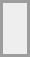<table style="border: 2px solid #9d9d9d;background-color:#eeeeee" cellspacing="4" cellpadding="4" border="0" align="center" valign="midlle">
<tr>
<td><br><div></div></td>
</tr>
</table>
